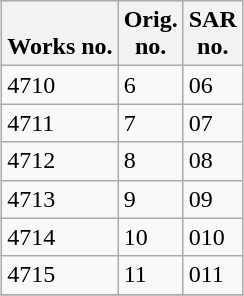<table class="wikitable collapsible collapsed sortable" style="margin:0.5em auto; font-size:100%;">
<tr>
<th><br>Works no.</th>
<th>Orig.<br>no.</th>
<th>SAR<br>no.</th>
</tr>
<tr>
<td>4710</td>
<td>6</td>
<td>06</td>
</tr>
<tr>
<td>4711</td>
<td>7</td>
<td>07</td>
</tr>
<tr>
<td>4712</td>
<td>8</td>
<td>08</td>
</tr>
<tr>
<td>4713</td>
<td>9</td>
<td>09</td>
</tr>
<tr>
<td>4714</td>
<td>10</td>
<td>010</td>
</tr>
<tr>
<td>4715</td>
<td>11</td>
<td>011</td>
</tr>
<tr>
</tr>
</table>
